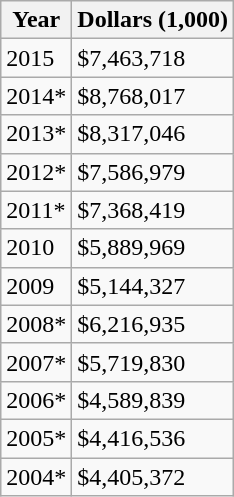<table class="wikitable">
<tr>
<th>Year</th>
<th>Dollars (1,000)</th>
</tr>
<tr>
<td>2015</td>
<td>$7,463,718</td>
</tr>
<tr>
<td>2014*</td>
<td>$8,768,017</td>
</tr>
<tr>
<td>2013*</td>
<td>$8,317,046</td>
</tr>
<tr>
<td>2012*</td>
<td>$7,586,979</td>
</tr>
<tr>
<td>2011*</td>
<td>$7,368,419</td>
</tr>
<tr>
<td>2010</td>
<td>$5,889,969</td>
</tr>
<tr>
<td>2009</td>
<td>$5,144,327</td>
</tr>
<tr>
<td>2008*</td>
<td>$6,216,935</td>
</tr>
<tr>
<td>2007*</td>
<td>$5,719,830</td>
</tr>
<tr>
<td>2006*</td>
<td>$4,589,839</td>
</tr>
<tr>
<td>2005*</td>
<td>$4,416,536</td>
</tr>
<tr>
<td>2004*</td>
<td>$4,405,372</td>
</tr>
</table>
